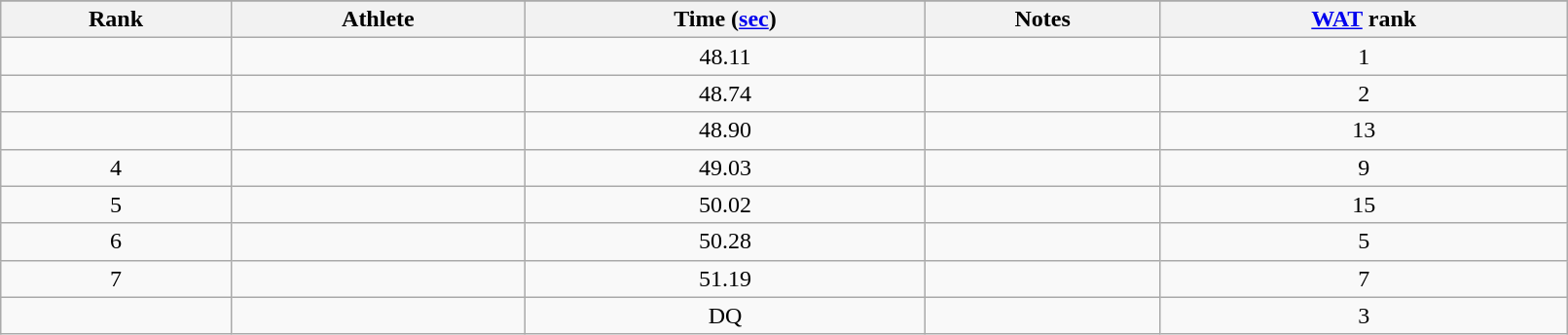<table class="wikitable" width=85%>
<tr>
</tr>
<tr>
<th>Rank</th>
<th>Athlete</th>
<th>Time (<a href='#'>sec</a>)</th>
<th>Notes</th>
<th><a href='#'>WAT</a> rank</th>
</tr>
<tr align="center">
<td></td>
<td align="left"></td>
<td>48.11</td>
<td></td>
<td>1</td>
</tr>
<tr align="center">
<td></td>
<td align="left"></td>
<td>48.74</td>
<td></td>
<td>2</td>
</tr>
<tr align="center">
<td></td>
<td align="left"></td>
<td>48.90</td>
<td></td>
<td>13</td>
</tr>
<tr align="center">
<td>4</td>
<td align="left"></td>
<td>49.03</td>
<td></td>
<td>9</td>
</tr>
<tr align="center">
<td>5</td>
<td align="left"></td>
<td>50.02</td>
<td></td>
<td>15</td>
</tr>
<tr align="center">
<td>6</td>
<td align="left"></td>
<td>50.28</td>
<td></td>
<td>5</td>
</tr>
<tr align="center">
<td>7</td>
<td align="left"></td>
<td>51.19</td>
<td></td>
<td>7</td>
</tr>
<tr align="center">
<td></td>
<td align="left"></td>
<td>DQ</td>
<td></td>
<td>3</td>
</tr>
</table>
